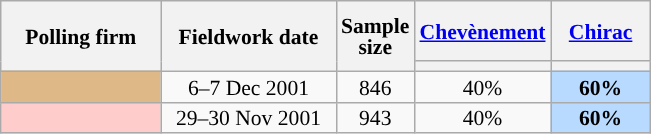<table class="wikitable sortable" style="text-align:center;font-size:90%;line-height:14px;">
<tr style="height:40px;">
<th style="width:100px;" rowspan="2">Polling firm</th>
<th style="width:110px;" rowspan="2">Fieldwork date</th>
<th style="width:35px;" rowspan="2">Sample<br>size</th>
<th class="unsortable" style="width:60px;"><a href='#'>Chevènement</a><br></th>
<th class="unsortable" style="width:60px;"><a href='#'>Chirac</a><br></th>
</tr>
<tr>
<th style="background:"></th>
<th style="background:"></th>
</tr>
<tr>
<td style="background:burlywood;"></td>
<td data-sort-value="2001-12-07">6–7 Dec 2001</td>
<td>846</td>
<td>40%</td>
<td style="background:#B9DAFF;"><strong>60%</strong></td>
</tr>
<tr>
<td style="background:#FFCCCC;"></td>
<td data-sort-value="2001-11-30">29–30 Nov 2001</td>
<td>943</td>
<td>40%</td>
<td style="background:#B9DAFF;"><strong>60%</strong></td>
</tr>
</table>
